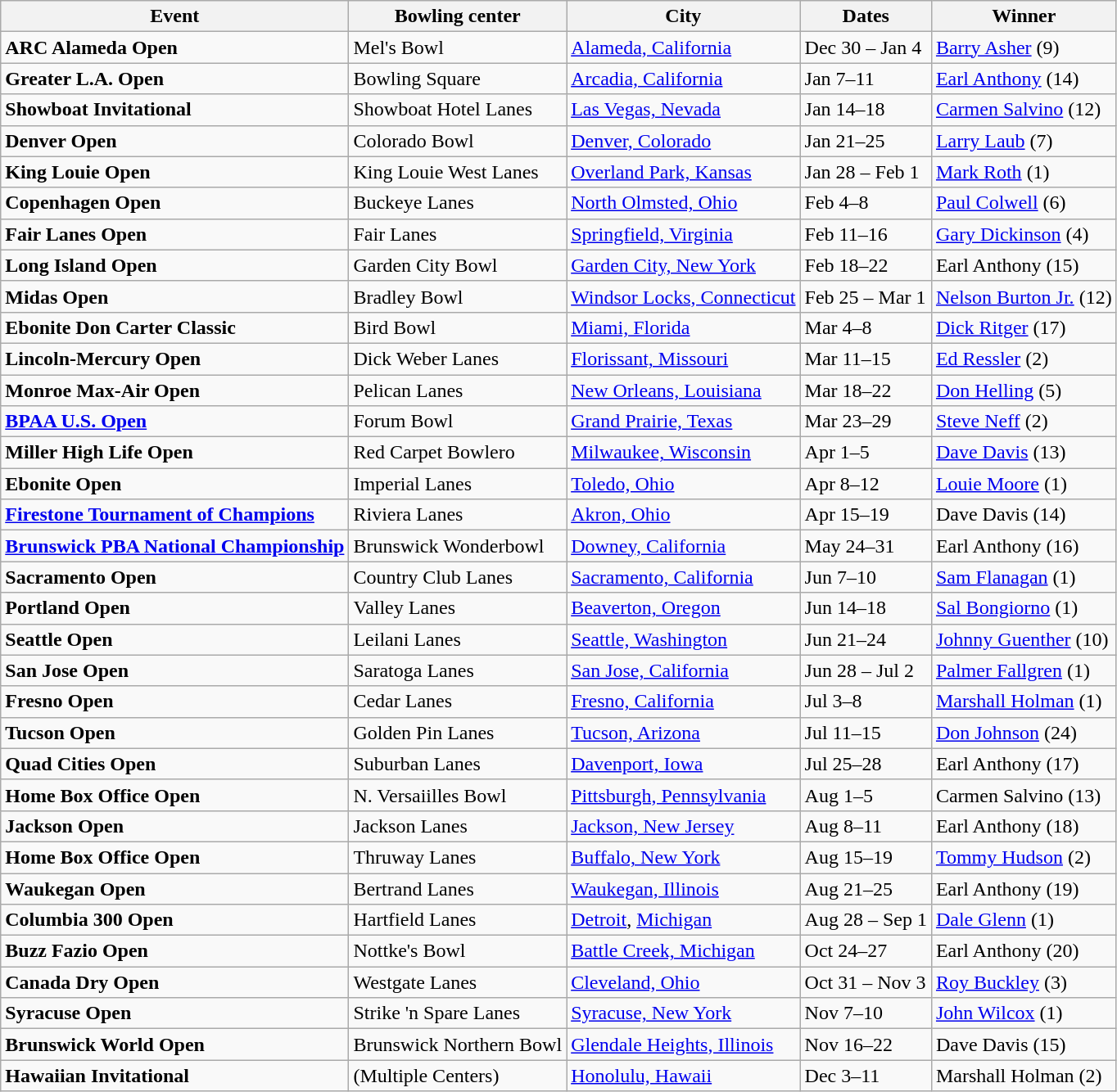<table class="wikitable">
<tr>
<th>Event</th>
<th>Bowling center</th>
<th>City</th>
<th>Dates</th>
<th>Winner</th>
</tr>
<tr>
<td><strong>ARC Alameda Open</strong></td>
<td>Mel's Bowl</td>
<td><a href='#'>Alameda, California</a></td>
<td>Dec 30 – Jan 4</td>
<td><a href='#'>Barry Asher</a> (9)</td>
</tr>
<tr>
<td><strong>Greater L.A. Open</strong></td>
<td>Bowling Square</td>
<td><a href='#'>Arcadia, California</a></td>
<td>Jan 7–11</td>
<td><a href='#'>Earl Anthony</a> (14)</td>
</tr>
<tr>
<td><strong>Showboat Invitational</strong></td>
<td>Showboat Hotel Lanes</td>
<td><a href='#'>Las Vegas, Nevada</a></td>
<td>Jan 14–18</td>
<td><a href='#'>Carmen Salvino</a> (12)</td>
</tr>
<tr>
<td><strong>Denver Open</strong></td>
<td>Colorado Bowl</td>
<td><a href='#'>Denver, Colorado</a></td>
<td>Jan 21–25</td>
<td><a href='#'>Larry Laub</a> (7)</td>
</tr>
<tr>
<td><strong>King Louie Open</strong></td>
<td>King Louie West Lanes</td>
<td><a href='#'>Overland Park, Kansas</a></td>
<td>Jan 28 – Feb 1</td>
<td><a href='#'>Mark Roth</a> (1)</td>
</tr>
<tr>
<td><strong>Copenhagen Open</strong></td>
<td>Buckeye Lanes</td>
<td><a href='#'>North Olmsted, Ohio</a></td>
<td>Feb 4–8</td>
<td><a href='#'>Paul Colwell</a> (6)</td>
</tr>
<tr>
<td><strong>Fair Lanes Open</strong></td>
<td>Fair Lanes</td>
<td><a href='#'>Springfield, Virginia</a></td>
<td>Feb 11–16</td>
<td><a href='#'>Gary Dickinson</a> (4)</td>
</tr>
<tr>
<td><strong>Long Island Open</strong></td>
<td>Garden City Bowl</td>
<td><a href='#'>Garden City, New York</a></td>
<td>Feb 18–22</td>
<td>Earl Anthony (15)</td>
</tr>
<tr>
<td><strong>Midas Open</strong></td>
<td>Bradley Bowl</td>
<td><a href='#'>Windsor Locks, Connecticut</a></td>
<td>Feb 25 – Mar 1</td>
<td><a href='#'>Nelson Burton Jr.</a> (12)</td>
</tr>
<tr>
<td><strong>Ebonite Don Carter Classic</strong></td>
<td>Bird Bowl</td>
<td><a href='#'>Miami, Florida</a></td>
<td>Mar 4–8</td>
<td><a href='#'>Dick Ritger</a> (17)</td>
</tr>
<tr>
<td><strong>Lincoln-Mercury Open</strong></td>
<td>Dick Weber Lanes</td>
<td><a href='#'>Florissant, Missouri</a></td>
<td>Mar 11–15</td>
<td><a href='#'>Ed Ressler</a> (2)</td>
</tr>
<tr>
<td><strong>Monroe Max-Air Open</strong></td>
<td>Pelican Lanes</td>
<td><a href='#'>New Orleans, Louisiana</a></td>
<td>Mar 18–22</td>
<td><a href='#'>Don Helling</a> (5)</td>
</tr>
<tr>
<td><strong><a href='#'>BPAA U.S. Open</a></strong></td>
<td>Forum Bowl</td>
<td><a href='#'>Grand Prairie, Texas</a></td>
<td>Mar 23–29</td>
<td><a href='#'>Steve Neff</a> (2)</td>
</tr>
<tr>
<td><strong>Miller High Life Open</strong></td>
<td>Red Carpet Bowlero</td>
<td><a href='#'>Milwaukee, Wisconsin</a></td>
<td>Apr 1–5</td>
<td><a href='#'>Dave Davis</a> (13)</td>
</tr>
<tr>
<td><strong>Ebonite Open</strong></td>
<td>Imperial Lanes</td>
<td><a href='#'>Toledo, Ohio</a></td>
<td>Apr 8–12</td>
<td><a href='#'>Louie Moore</a> (1)</td>
</tr>
<tr>
<td><strong><a href='#'>Firestone Tournament of Champions</a></strong></td>
<td>Riviera Lanes</td>
<td><a href='#'>Akron, Ohio</a></td>
<td>Apr 15–19</td>
<td>Dave Davis (14)</td>
</tr>
<tr>
<td><strong><a href='#'>Brunswick PBA National Championship</a></strong></td>
<td>Brunswick Wonderbowl</td>
<td><a href='#'>Downey, California</a></td>
<td>May 24–31</td>
<td>Earl Anthony (16)</td>
</tr>
<tr>
<td><strong>Sacramento Open</strong></td>
<td>Country Club Lanes</td>
<td><a href='#'>Sacramento, California</a></td>
<td>Jun 7–10</td>
<td><a href='#'>Sam Flanagan</a> (1)</td>
</tr>
<tr>
<td><strong>Portland Open</strong></td>
<td>Valley Lanes</td>
<td><a href='#'>Beaverton, Oregon</a></td>
<td>Jun 14–18</td>
<td><a href='#'>Sal Bongiorno</a> (1)</td>
</tr>
<tr>
<td><strong>Seattle Open</strong></td>
<td>Leilani Lanes</td>
<td><a href='#'>Seattle, Washington</a></td>
<td>Jun 21–24</td>
<td><a href='#'>Johnny Guenther</a> (10)</td>
</tr>
<tr>
<td><strong>San Jose Open</strong></td>
<td>Saratoga Lanes</td>
<td><a href='#'>San Jose, California</a></td>
<td>Jun 28 – Jul 2</td>
<td><a href='#'>Palmer Fallgren</a> (1)</td>
</tr>
<tr>
<td><strong>Fresno Open</strong></td>
<td>Cedar Lanes</td>
<td><a href='#'>Fresno, California</a></td>
<td>Jul 3–8</td>
<td><a href='#'>Marshall Holman</a> (1)</td>
</tr>
<tr>
<td><strong>Tucson Open</strong></td>
<td>Golden Pin Lanes</td>
<td><a href='#'>Tucson, Arizona</a></td>
<td>Jul 11–15</td>
<td><a href='#'>Don Johnson</a> (24)</td>
</tr>
<tr>
<td><strong>Quad Cities Open</strong></td>
<td>Suburban Lanes</td>
<td><a href='#'>Davenport, Iowa</a></td>
<td>Jul 25–28</td>
<td>Earl Anthony (17)</td>
</tr>
<tr>
<td><strong>Home Box Office Open</strong></td>
<td>N. Versaiilles Bowl</td>
<td><a href='#'>Pittsburgh, Pennsylvania</a></td>
<td>Aug 1–5</td>
<td>Carmen Salvino (13)</td>
</tr>
<tr>
<td><strong>Jackson Open</strong></td>
<td>Jackson Lanes</td>
<td><a href='#'>Jackson, New Jersey</a></td>
<td>Aug 8–11</td>
<td>Earl Anthony (18)</td>
</tr>
<tr>
<td><strong>Home Box Office Open</strong></td>
<td>Thruway Lanes</td>
<td><a href='#'>Buffalo, New York</a></td>
<td>Aug 15–19</td>
<td><a href='#'>Tommy Hudson</a>  (2)</td>
</tr>
<tr>
<td><strong>Waukegan Open</strong></td>
<td>Bertrand Lanes</td>
<td><a href='#'>Waukegan, Illinois</a></td>
<td>Aug 21–25</td>
<td>Earl Anthony (19)</td>
</tr>
<tr>
<td><strong>Columbia 300 Open</strong></td>
<td>Hartfield Lanes</td>
<td><a href='#'>Detroit</a>, <a href='#'>Michigan</a></td>
<td>Aug 28 – Sep 1</td>
<td><a href='#'>Dale Glenn</a> (1)</td>
</tr>
<tr>
<td><strong>Buzz Fazio Open</strong></td>
<td>Nottke's Bowl</td>
<td><a href='#'>Battle Creek, Michigan</a></td>
<td>Oct 24–27</td>
<td>Earl Anthony (20)</td>
</tr>
<tr>
<td><strong>Canada Dry Open</strong></td>
<td>Westgate Lanes</td>
<td><a href='#'>Cleveland, Ohio</a></td>
<td>Oct 31 – Nov 3</td>
<td><a href='#'>Roy Buckley</a> (3)</td>
</tr>
<tr>
<td><strong>Syracuse Open</strong></td>
<td>Strike 'n Spare Lanes</td>
<td><a href='#'>Syracuse, New York</a></td>
<td>Nov 7–10</td>
<td><a href='#'>John Wilcox</a> (1)</td>
</tr>
<tr>
<td><strong>Brunswick World Open</strong></td>
<td>Brunswick Northern Bowl</td>
<td><a href='#'>Glendale Heights, Illinois</a></td>
<td>Nov 16–22</td>
<td>Dave Davis (15)</td>
</tr>
<tr>
<td><strong>Hawaiian Invitational</strong></td>
<td>(Multiple Centers)</td>
<td><a href='#'>Honolulu, Hawaii</a></td>
<td>Dec 3–11</td>
<td>Marshall Holman (2)</td>
</tr>
</table>
